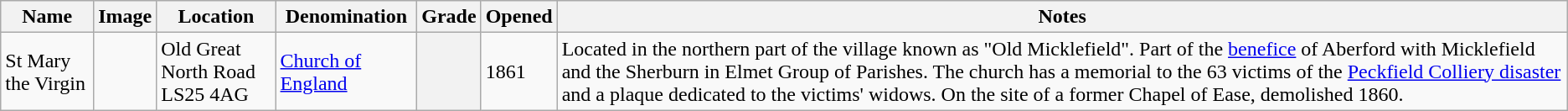<table class="wikitable sortable">
<tr>
<th>Name</th>
<th class="unsortable">Image</th>
<th>Location</th>
<th>Denomination</th>
<th>Grade</th>
<th>Opened</th>
<th class="unsortable">Notes</th>
</tr>
<tr>
<td>St Mary the Virgin</td>
<td></td>
<td>Old Great North Road<br>LS25 4AG</td>
<td><a href='#'>Church of England</a></td>
<th></th>
<td>1861</td>
<td>Located in the northern part of the village known as "Old Micklefield". Part of the <a href='#'>benefice</a> of Aberford with Micklefield  and the Sherburn in Elmet Group of Parishes. The church has a memorial to the 63 victims of the <a href='#'>Peckfield Colliery disaster</a> and a plaque dedicated to the victims' widows. On the site of a former Chapel of Ease, demolished 1860.</td>
</tr>
</table>
